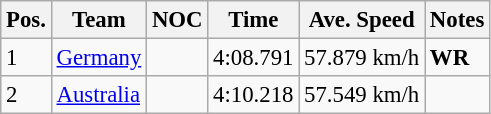<table class="wikitable" style="font-size:95%;">
<tr>
<th>Pos.</th>
<th>Team</th>
<th>NOC</th>
<th>Time</th>
<th>Ave. Speed</th>
<th>Notes</th>
</tr>
<tr>
<td>1</td>
<td><a href='#'>Germany</a></td>
<td></td>
<td>4:08.791</td>
<td>57.879 km/h</td>
<td><strong>WR</strong></td>
</tr>
<tr>
<td>2</td>
<td><a href='#'>Australia</a></td>
<td></td>
<td>4:10.218</td>
<td>57.549 km/h</td>
<td></td>
</tr>
</table>
